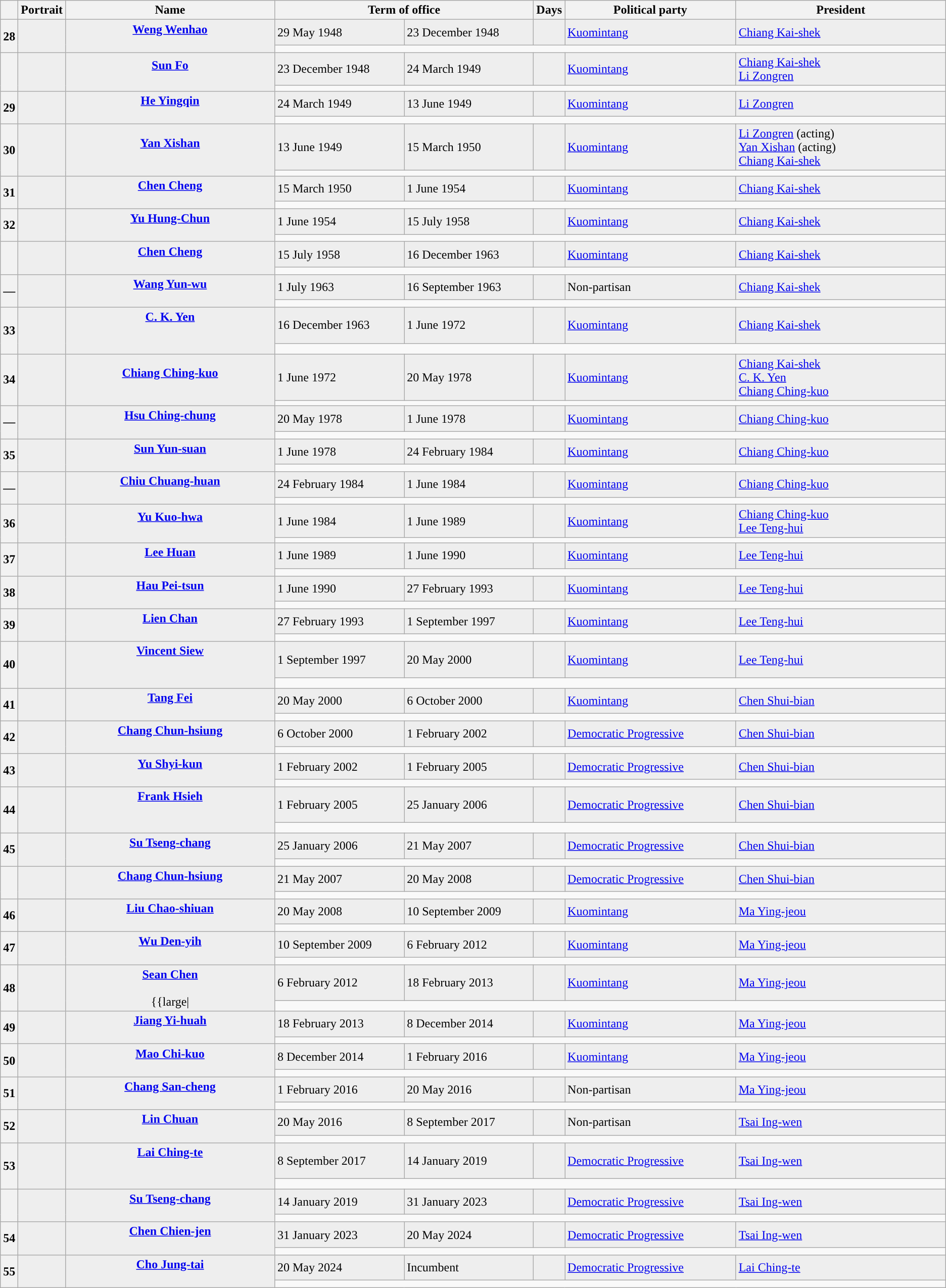<table class="wikitable">
<tr>
<th></th>
<th>Portrait</th>
<th width=25%>Name<br></th>
<th colspan=2 width=30%>Term of office</th>
<th>Days</th>
<th width=20%>Political party</th>
<th width=35%>President</th>
</tr>
<tr bgcolor=#EEEEEE>
<th rowspan=2 style="background:">28</th>
<td rowspan=2 align=center></td>
<td rowspan=2 align=center><strong><a href='#'>Weng Wenhao</a></strong><br><br></td>
<td>29 May 1948</td>
<td>23 December 1948</td>
<td></td>
<td><a href='#'>Kuomintang</a></td>
<td><a href='#'>Chiang Kai-shek</a></td>
</tr>
<tr>
<td colspan=5></td>
</tr>
<tr bgcolor=#EEEEEE>
<th rowspan=2 style="background:"></th>
<td rowspan=2 align=center></td>
<td rowspan=2 align=center><strong><a href='#'>Sun Fo</a></strong><br><br></td>
<td>23 December 1948</td>
<td>24 March 1949</td>
<td></td>
<td><a href='#'>Kuomintang</a></td>
<td><a href='#'>Chiang Kai-shek</a><br><a href='#'>Li Zongren</a></td>
</tr>
<tr>
<td colspan=5></td>
</tr>
<tr bgcolor=#EEEEEE>
<th rowspan=2 style="background:">29</th>
<td rowspan=2 align=center></td>
<td rowspan=2 align=center><strong><a href='#'>He Yingqin</a></strong><br><br></td>
<td>24 March 1949</td>
<td>13 June 1949</td>
<td></td>
<td><a href='#'>Kuomintang</a></td>
<td><a href='#'>Li Zongren</a></td>
</tr>
<tr>
<td colspan=5></td>
</tr>
<tr bgcolor=#EEEEEE>
<th rowspan=2 style="background:">30</th>
<td rowspan=2 align=center></td>
<td rowspan=2 align=center><strong><a href='#'>Yan Xishan</a></strong><br><br></td>
<td>13 June 1949</td>
<td>15 March 1950</td>
<td></td>
<td><a href='#'>Kuomintang</a></td>
<td><a href='#'>Li Zongren</a> (acting)<br><a href='#'>Yan Xishan</a> (acting)<br><a href='#'>Chiang Kai-shek</a></td>
</tr>
<tr>
<td colspan=5></td>
</tr>
<tr bgcolor=#EEEEEE>
<th rowspan=2 style="background:">31</th>
<td rowspan=2 align=center></td>
<td rowspan=2 align=center><strong><a href='#'>Chen Cheng</a></strong><br><br></td>
<td>15 March 1950</td>
<td>1 June 1954</td>
<td></td>
<td><a href='#'>Kuomintang</a></td>
<td><a href='#'>Chiang Kai-shek</a></td>
</tr>
<tr>
<td colspan=5></td>
</tr>
<tr bgcolor=#EEEEEE>
<th rowspan=2 style="background:">32</th>
<td rowspan=2 align=center></td>
<td rowspan=2 align=center><strong><a href='#'>Yu Hung-Chun</a></strong><br><br></td>
<td>1 June 1954</td>
<td>15 July 1958</td>
<td></td>
<td><a href='#'>Kuomintang</a></td>
<td><a href='#'>Chiang Kai-shek</a></td>
</tr>
<tr>
<td colspan=5></td>
</tr>
<tr bgcolor=#EEEEEE>
<th rowspan=2 style="background:"></th>
<td rowspan=2 align=center></td>
<td rowspan=2 align=center><strong><a href='#'>Chen Cheng</a></strong><br><br></td>
<td>15 July 1958</td>
<td>16 December 1963</td>
<td></td>
<td><a href='#'>Kuomintang</a></td>
<td><a href='#'>Chiang Kai-shek</a></td>
</tr>
<tr>
<td colspan=5></td>
</tr>
<tr bgcolor=#EEEEEE>
<th rowspan=2 style="background:">—</th>
<td rowspan=2 align=center></td>
<td rowspan=2 align=center><strong><a href='#'>Wang Yun-wu</a></strong><br><br></td>
<td>1 July 1963</td>
<td>16 September 1963</td>
<td></td>
<td>Non-partisan</td>
<td><a href='#'>Chiang Kai-shek</a></td>
</tr>
<tr>
<td colspan=5></td>
</tr>
<tr bgcolor=#EEEEEE>
<th rowspan=2 style="background:">33</th>
<td rowspan=2 align=center></td>
<td rowspan=2 align=center><strong><a href='#'>C. K. Yen<br></a></strong><br><br></td>
<td>16 December 1963</td>
<td>1 June 1972</td>
<td></td>
<td><a href='#'>Kuomintang</a></td>
<td><a href='#'>Chiang Kai-shek</a></td>
</tr>
<tr>
<td colspan=5></td>
</tr>
<tr bgcolor=#EEEEEE>
<th rowspan=2 style="background:">34</th>
<td rowspan=2 align=center></td>
<td rowspan=2 align=center><strong><a href='#'>Chiang Ching-kuo</a></strong><br><br></td>
<td>1 June 1972</td>
<td>20 May 1978</td>
<td></td>
<td><a href='#'>Kuomintang</a></td>
<td><a href='#'>Chiang Kai-shek</a><br><a href='#'>C. K. Yen</a><br><a href='#'>Chiang Ching-kuo</a> </td>
</tr>
<tr>
<td colspan=5></td>
</tr>
<tr bgcolor=#EEEEEE>
<th rowspan=2 style="background:">—</th>
<td rowspan=2 align=center></td>
<td rowspan=2 align=center><strong><a href='#'>Hsu Ching-chung</a></strong><br><br></td>
<td>20 May 1978</td>
<td>1 June 1978</td>
<td></td>
<td><a href='#'>Kuomintang</a></td>
<td><a href='#'>Chiang Ching-kuo</a></td>
</tr>
<tr>
<td colspan=5></td>
</tr>
<tr bgcolor=#EEEEEE>
<th rowspan=2 style="background:">35</th>
<td rowspan=2 align=center></td>
<td rowspan=2 align=center><strong><a href='#'>Sun Yun-suan</a></strong><br><br></td>
<td>1 June 1978</td>
<td>24 February 1984</td>
<td></td>
<td><a href='#'>Kuomintang</a></td>
<td><a href='#'>Chiang Ching-kuo</a></td>
</tr>
<tr>
<td colspan=5></td>
</tr>
<tr bgcolor=#EEEEEE>
<th rowspan=2 style="background:">—</th>
<td rowspan=2 align=center></td>
<td rowspan=2 align=center><strong><a href='#'>Chiu Chuang-huan</a></strong><br><br></td>
<td>24 February 1984</td>
<td>1 June 1984</td>
<td></td>
<td><a href='#'>Kuomintang</a></td>
<td><a href='#'>Chiang Ching-kuo</a></td>
</tr>
<tr>
<td colspan=5></td>
</tr>
<tr bgcolor=#EEEEEE>
<th rowspan=2 style="background:">36</th>
<td rowspan=2 align=center></td>
<td rowspan=2 align=center><strong><a href='#'>Yu Kuo-hwa</a></strong><br><br></td>
<td>1 June 1984</td>
<td>1 June 1989</td>
<td></td>
<td><a href='#'>Kuomintang</a></td>
<td><a href='#'>Chiang Ching-kuo</a><br><a href='#'>Lee Teng-hui</a></td>
</tr>
<tr>
<td colspan=5></td>
</tr>
<tr bgcolor=#EEEEEE>
<th rowspan=2 style="background:">37</th>
<td rowspan=2 align=center></td>
<td rowspan=2 align=center><strong><a href='#'>Lee Huan</a></strong><br><br></td>
<td>1 June 1989</td>
<td>1 June 1990</td>
<td></td>
<td><a href='#'>Kuomintang</a></td>
<td><a href='#'>Lee Teng-hui</a></td>
</tr>
<tr>
<td colspan=5></td>
</tr>
<tr bgcolor=#EEEEEE>
<th rowspan=2 style="background:">38</th>
<td rowspan=2 align=center></td>
<td rowspan=2 align=center><strong><a href='#'>Hau Pei-tsun</a></strong><br><br></td>
<td>1 June 1990</td>
<td>27 February 1993</td>
<td></td>
<td><a href='#'>Kuomintang</a></td>
<td><a href='#'>Lee Teng-hui</a></td>
</tr>
<tr>
<td colspan=5></td>
</tr>
<tr bgcolor=#EEEEEE>
<th rowspan=2 style="background:">39</th>
<td rowspan=2 align=center></td>
<td rowspan=2 align=center><strong><a href='#'>Lien Chan</a></strong><br><br></td>
<td>27 February 1993</td>
<td>1 September 1997</td>
<td></td>
<td><a href='#'>Kuomintang</a></td>
<td><a href='#'>Lee Teng-hui</a></td>
</tr>
<tr>
<td colspan=5></td>
</tr>
<tr bgcolor=#EEEEEE>
<th rowspan=2 style="background:">40</th>
<td rowspan=2 align=center></td>
<td rowspan=2 align=center><strong><a href='#'>Vincent Siew<br></a></strong><br><br></td>
<td>1 September 1997</td>
<td>20 May 2000</td>
<td></td>
<td><a href='#'>Kuomintang</a></td>
<td><a href='#'>Lee Teng-hui</a></td>
</tr>
<tr>
<td colspan=5></td>
</tr>
<tr bgcolor=#EEEEEE>
<th rowspan=2 style="background:">41</th>
<td rowspan=2 align=center></td>
<td rowspan=2 align=center><strong><a href='#'>Tang Fei</a></strong><br><br></td>
<td>20 May 2000</td>
<td>6 October 2000</td>
<td></td>
<td><a href='#'>Kuomintang</a></td>
<td><a href='#'>Chen Shui-bian</a></td>
</tr>
<tr>
<td colspan=5></td>
</tr>
<tr bgcolor=#EEEEEE>
<th rowspan=2 style="background:">42</th>
<td rowspan=2 align=center></td>
<td rowspan=2 align=center><strong><a href='#'>Chang Chun-hsiung</a></strong><br><br></td>
<td>6 October 2000</td>
<td>1 February 2002</td>
<td></td>
<td><a href='#'>Democratic Progressive</a></td>
<td><a href='#'>Chen Shui-bian</a></td>
</tr>
<tr>
<td colspan=5></td>
</tr>
<tr bgcolor=#EEEEEE>
<th rowspan=2 style="background:">43</th>
<td rowspan=2 align=center></td>
<td rowspan=2 align=center><strong><a href='#'>Yu Shyi-kun</a></strong><br><br></td>
<td>1 February 2002</td>
<td>1 February 2005</td>
<td></td>
<td><a href='#'>Democratic Progressive</a></td>
<td><a href='#'>Chen Shui-bian</a></td>
</tr>
<tr>
<td colspan=5></td>
</tr>
<tr bgcolor=#EEEEEE>
<th rowspan=2 style="background:">44</th>
<td rowspan=2 align=center></td>
<td rowspan=2 align=center><strong><a href='#'>Frank Hsieh<br></a></strong><br><br></td>
<td>1 February 2005</td>
<td>25 January 2006</td>
<td></td>
<td><a href='#'>Democratic Progressive</a></td>
<td><a href='#'>Chen Shui-bian</a></td>
</tr>
<tr>
<td colspan=5></td>
</tr>
<tr bgcolor=#EEEEEE>
<th rowspan=2 style="background:">45</th>
<td rowspan=2 align=center></td>
<td rowspan=2 align=center><strong><a href='#'>Su Tseng-chang</a></strong><br><br></td>
<td>25 January 2006</td>
<td>21 May 2007</td>
<td></td>
<td><a href='#'>Democratic Progressive</a></td>
<td><a href='#'>Chen Shui-bian</a></td>
</tr>
<tr>
<td colspan=5></td>
</tr>
<tr bgcolor=#EEEEEE>
<th rowspan=2 style="background:"></th>
<td rowspan=2 align=center></td>
<td rowspan=2 align=center><strong><a href='#'>Chang Chun-hsiung</a></strong><br><br></td>
<td>21 May 2007</td>
<td>20 May 2008</td>
<td></td>
<td><a href='#'>Democratic Progressive</a></td>
<td><a href='#'>Chen Shui-bian</a></td>
</tr>
<tr>
<td colspan=5></td>
</tr>
<tr bgcolor=#EEEEEE>
<th rowspan=2 style="background:">46</th>
<td rowspan=2 align=center></td>
<td rowspan=2 align=center><strong><a href='#'>Liu Chao-shiuan</a></strong><br><br></td>
<td>20 May 2008</td>
<td>10 September 2009</td>
<td></td>
<td><a href='#'>Kuomintang</a></td>
<td><a href='#'>Ma Ying-jeou</a></td>
</tr>
<tr>
<td colspan=5></td>
</tr>
<tr bgcolor=#EEEEEE>
<th rowspan=2 style="background:">47</th>
<td rowspan=2 align=center></td>
<td rowspan=2 align=center><strong><a href='#'>Wu Den-yih</a></strong><br><br></td>
<td>10 September 2009</td>
<td>6 February 2012</td>
<td></td>
<td><a href='#'>Kuomintang</a></td>
<td><a href='#'>Ma Ying-jeou</a></td>
</tr>
<tr>
<td colspan=5></td>
</tr>
<tr bgcolor=#EEEEEE>
<th rowspan=2 style="background:">48</th>
<td rowspan=2 align=center></td>
<td rowspan=2 align=center><strong><a href='#'>Sean Chen<br></a></strong><br>{{large|<br></td>
<td>6 February 2012</td>
<td>18 February 2013</td>
<td></td>
<td><a href='#'>Kuomintang</a></td>
<td><a href='#'>Ma Ying-jeou</a></td>
</tr>
<tr>
<td colspan=5></td>
</tr>
<tr bgcolor=#EEEEEE>
<th rowspan=2 style="background:">49</th>
<td rowspan=2 align=center></td>
<td rowspan=2 align=center><strong><a href='#'>Jiang Yi-huah</a></strong><br><br></td>
<td>18 February 2013</td>
<td>8 December 2014</td>
<td></td>
<td><a href='#'>Kuomintang</a></td>
<td><a href='#'>Ma Ying-jeou</a></td>
</tr>
<tr>
<td colspan=5></td>
</tr>
<tr bgcolor=#EEEEEE>
<th rowspan=2 style="background:">50</th>
<td rowspan=2 align=center></td>
<td rowspan=2 align=center><strong><a href='#'>Mao Chi-kuo</a></strong><br><br></td>
<td>8 December 2014</td>
<td>1 February 2016</td>
<td></td>
<td><a href='#'>Kuomintang</a></td>
<td><a href='#'>Ma Ying-jeou</a></td>
</tr>
<tr>
<td colspan=5></td>
</tr>
<tr bgcolor=#EEEEEE>
<th rowspan=2 style="background:">51</th>
<td rowspan=2 align=center></td>
<td rowspan=2 align=center><strong><a href='#'>Chang San-cheng</a></strong><br><br></td>
<td>1 February 2016</td>
<td>20 May 2016</td>
<td></td>
<td>Non-partisan</td>
<td><a href='#'>Ma Ying-jeou</a></td>
</tr>
<tr>
<td colspan=5></td>
</tr>
<tr bgcolor=#EEEEEE>
<th rowspan=2 style="background:">52</th>
<td rowspan=2 align=center></td>
<td rowspan=2 align=center><strong><a href='#'>Lin Chuan</a></strong><br><br></td>
<td>20 May 2016</td>
<td>8 September 2017</td>
<td></td>
<td>Non-partisan</td>
<td><a href='#'>Tsai Ing-wen</a></td>
</tr>
<tr>
<td colspan=5></td>
</tr>
<tr bgcolor=#EEEEEE>
<th rowspan=2 style="background:">53</th>
<td rowspan=2 align=center></td>
<td rowspan=2 align=center><strong><a href='#'>Lai Ching-te<br></a></strong><br><br></td>
<td>8 September 2017</td>
<td>14 January 2019</td>
<td></td>
<td><a href='#'>Democratic Progressive</a></td>
<td><a href='#'>Tsai Ing-wen</a></td>
</tr>
<tr>
<td colspan=5></td>
</tr>
<tr bgcolor=#EEEEEE>
<th rowspan=2 style="background:"></th>
<td rowspan=2 align=center></td>
<td rowspan=2 align=center><strong><a href='#'>Su Tseng-chang</a></strong><br><br></td>
<td>14 January 2019</td>
<td>31 January 2023</td>
<td></td>
<td><a href='#'>Democratic Progressive</a></td>
<td><a href='#'>Tsai Ing-wen</a></td>
</tr>
<tr>
<td colspan=5></td>
</tr>
<tr bgcolor=#EEEEEE>
<th rowspan=2 style="background:">54</th>
<td rowspan=2 align=center></td>
<td rowspan=2 align=center><strong><a href='#'>Chen Chien-jen</a></strong><br><br></td>
<td>31 January 2023</td>
<td>20 May 2024</td>
<td></td>
<td><a href='#'>Democratic Progressive</a></td>
<td><a href='#'>Tsai Ing-wen</a></td>
</tr>
<tr>
<td colspan=5></td>
</tr>
<tr bgcolor=#EEEEEE>
<th rowspan=2 style="background:">55</th>
<td rowspan=2 align=center></td>
<td rowspan=2 align=center><strong><a href='#'>Cho Jung-tai</a></strong><br><br></td>
<td>20 May 2024</td>
<td>Incumbent</td>
<td></td>
<td><a href='#'>Democratic Progressive</a></td>
<td><a href='#'>Lai Ching-te</a></td>
</tr>
<tr>
<td colspan=5></td>
</tr>
</table>
